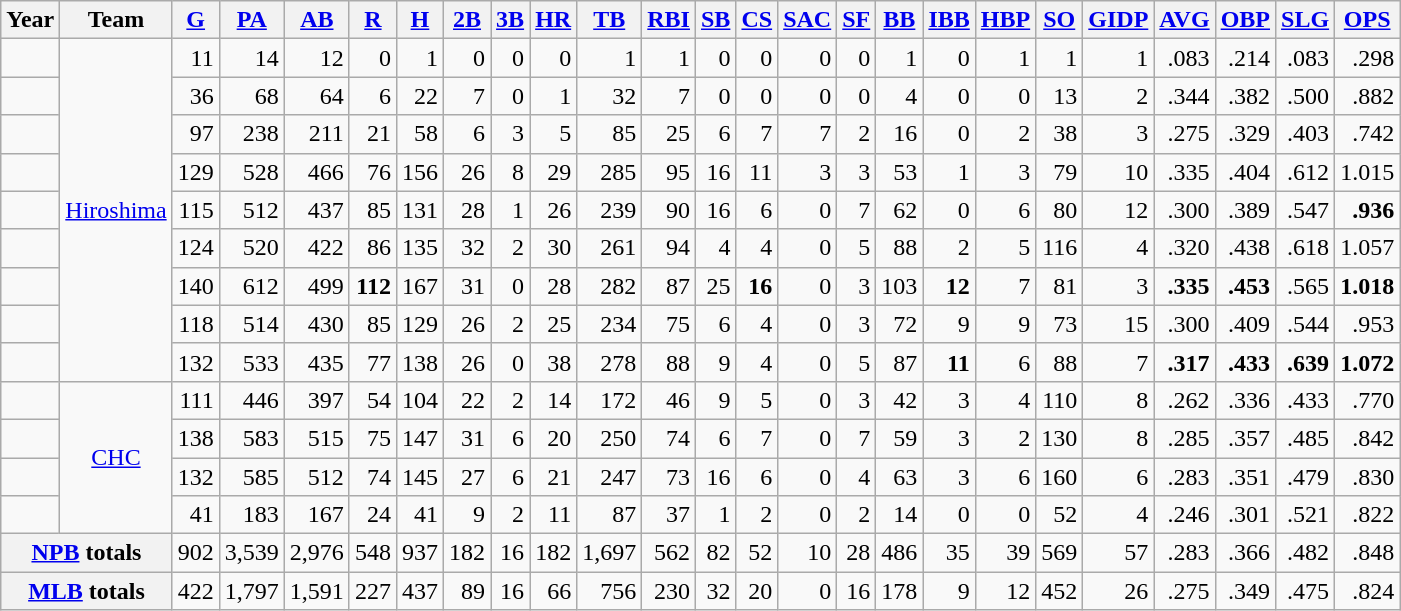<table class="wikitable" style="text-align:right;">
<tr>
<th>Year</th>
<th>Team</th>
<th><a href='#'>G</a></th>
<th><a href='#'>PA</a></th>
<th><a href='#'>AB</a></th>
<th><a href='#'>R</a></th>
<th><a href='#'>H</a></th>
<th><a href='#'>2B</a></th>
<th><a href='#'>3B</a></th>
<th><a href='#'>HR</a></th>
<th><a href='#'>TB</a></th>
<th><a href='#'>RBI</a></th>
<th><a href='#'>SB</a></th>
<th><a href='#'>CS</a></th>
<th><a href='#'>SAC</a></th>
<th><a href='#'>SF</a></th>
<th><a href='#'>BB</a></th>
<th><a href='#'>IBB</a></th>
<th><a href='#'>HBP</a></th>
<th><a href='#'>SO</a></th>
<th><a href='#'>GIDP</a></th>
<th><a href='#'>AVG</a></th>
<th><a href='#'>OBP</a></th>
<th><a href='#'>SLG</a></th>
<th><a href='#'>OPS</a></th>
</tr>
<tr>
<td style="text-align:center;"></td>
<td rowspan="9" style="text-align:center; white-space:nowrap;"><a href='#'>Hiroshima</a></td>
<td>11</td>
<td>14</td>
<td>12</td>
<td>0</td>
<td>1</td>
<td>0</td>
<td>0</td>
<td>0</td>
<td>1</td>
<td>1</td>
<td>0</td>
<td>0</td>
<td>0</td>
<td>0</td>
<td>1</td>
<td>0</td>
<td>1</td>
<td>1</td>
<td>1</td>
<td>.083</td>
<td>.214</td>
<td>.083</td>
<td>.298</td>
</tr>
<tr>
<td style="text-align:center;"></td>
<td>36</td>
<td>68</td>
<td>64</td>
<td>6</td>
<td>22</td>
<td>7</td>
<td>0</td>
<td>1</td>
<td>32</td>
<td>7</td>
<td>0</td>
<td>0</td>
<td>0</td>
<td>0</td>
<td>4</td>
<td>0</td>
<td>0</td>
<td>13</td>
<td>2</td>
<td>.344</td>
<td>.382</td>
<td>.500</td>
<td>.882</td>
</tr>
<tr>
<td style="text-align:center;"></td>
<td>97</td>
<td>238</td>
<td>211</td>
<td>21</td>
<td>58</td>
<td>6</td>
<td>3</td>
<td>5</td>
<td>85</td>
<td>25</td>
<td>6</td>
<td>7</td>
<td>7</td>
<td>2</td>
<td>16</td>
<td>0</td>
<td>2</td>
<td>38</td>
<td>3</td>
<td>.275</td>
<td>.329</td>
<td>.403</td>
<td>.742</td>
</tr>
<tr>
<td style="text-align:center;"></td>
<td>129</td>
<td>528</td>
<td>466</td>
<td>76</td>
<td>156</td>
<td>26</td>
<td>8</td>
<td>29</td>
<td>285</td>
<td>95</td>
<td>16</td>
<td>11</td>
<td>3</td>
<td>3</td>
<td>53</td>
<td>1</td>
<td>3</td>
<td>79</td>
<td>10</td>
<td>.335</td>
<td>.404</td>
<td>.612</td>
<td>1.015</td>
</tr>
<tr>
<td style="text-align:center;"></td>
<td>115</td>
<td>512</td>
<td>437</td>
<td>85</td>
<td>131</td>
<td>28</td>
<td>1</td>
<td>26</td>
<td>239</td>
<td>90</td>
<td>16</td>
<td>6</td>
<td>0</td>
<td>7</td>
<td>62</td>
<td>0</td>
<td>6</td>
<td>80</td>
<td>12</td>
<td>.300</td>
<td>.389</td>
<td>.547</td>
<td><strong>.936</strong></td>
</tr>
<tr>
<td style="text-align:center;"></td>
<td>124</td>
<td>520</td>
<td>422</td>
<td>86</td>
<td>135</td>
<td>32</td>
<td>2</td>
<td>30</td>
<td>261</td>
<td>94</td>
<td>4</td>
<td>4</td>
<td>0</td>
<td>5</td>
<td>88</td>
<td>2</td>
<td>5</td>
<td>116</td>
<td>4</td>
<td>.320</td>
<td>.438</td>
<td>.618</td>
<td>1.057</td>
</tr>
<tr>
<td style="text-align:center;"></td>
<td>140</td>
<td>612</td>
<td>499</td>
<td><strong>112</strong></td>
<td>167</td>
<td>31</td>
<td>0</td>
<td>28</td>
<td>282</td>
<td>87</td>
<td>25</td>
<td><strong>16</strong></td>
<td>0</td>
<td>3</td>
<td>103</td>
<td><strong>12</strong></td>
<td>7</td>
<td>81</td>
<td>3</td>
<td><strong>.335</strong></td>
<td><strong>.453</strong></td>
<td>.565</td>
<td><strong>1.018</strong></td>
</tr>
<tr>
<td style="text-align:center;"></td>
<td>118</td>
<td>514</td>
<td>430</td>
<td>85</td>
<td>129</td>
<td>26</td>
<td>2</td>
<td>25</td>
<td>234</td>
<td>75</td>
<td>6</td>
<td>4</td>
<td>0</td>
<td>3</td>
<td>72</td>
<td>9</td>
<td>9</td>
<td>73</td>
<td>15</td>
<td>.300</td>
<td>.409</td>
<td>.544</td>
<td>.953</td>
</tr>
<tr>
<td style="text-align:center;"></td>
<td>132</td>
<td>533</td>
<td>435</td>
<td>77</td>
<td>138</td>
<td>26</td>
<td>0</td>
<td>38</td>
<td>278</td>
<td>88</td>
<td>9</td>
<td>4</td>
<td>0</td>
<td>5</td>
<td>87</td>
<td><strong>11</strong></td>
<td>6</td>
<td>88</td>
<td>7</td>
<td><strong>.317</strong></td>
<td><strong>.433</strong></td>
<td><strong>.639</strong></td>
<td><strong>1.072</strong></td>
</tr>
<tr>
<td style="text-align:center;"></td>
<td rowspan="4" style="text-align:center; white-space:nowrap;"><a href='#'>CHC</a></td>
<td>111</td>
<td>446</td>
<td>397</td>
<td>54</td>
<td>104</td>
<td>22</td>
<td>2</td>
<td>14</td>
<td>172</td>
<td>46</td>
<td>9</td>
<td>5</td>
<td>0</td>
<td>3</td>
<td>42</td>
<td>3</td>
<td>4</td>
<td>110</td>
<td>8</td>
<td>.262</td>
<td>.336</td>
<td>.433</td>
<td>.770</td>
</tr>
<tr>
<td style="text-align:center;"></td>
<td>138</td>
<td>583</td>
<td>515</td>
<td>75</td>
<td>147</td>
<td>31</td>
<td>6</td>
<td>20</td>
<td>250</td>
<td>74</td>
<td>6</td>
<td>7</td>
<td>0</td>
<td>7</td>
<td>59</td>
<td>3</td>
<td>2</td>
<td>130</td>
<td>8</td>
<td>.285</td>
<td>.357</td>
<td>.485</td>
<td>.842</td>
</tr>
<tr>
<td style="text-align:center;"></td>
<td>132</td>
<td>585</td>
<td>512</td>
<td>74</td>
<td>145</td>
<td>27</td>
<td>6</td>
<td>21</td>
<td>247</td>
<td>73</td>
<td>16</td>
<td>6</td>
<td>0</td>
<td>4</td>
<td>63</td>
<td>3</td>
<td>6</td>
<td>160</td>
<td>6</td>
<td>.283</td>
<td>.351</td>
<td>.479</td>
<td>.830</td>
</tr>
<tr>
<td style="text-align:center;"></td>
<td>41</td>
<td>183</td>
<td>167</td>
<td>24</td>
<td>41</td>
<td>9</td>
<td>2</td>
<td>11</td>
<td>87</td>
<td>37</td>
<td>1</td>
<td>2</td>
<td>0</td>
<td>2</td>
<td>14</td>
<td>0</td>
<td>0</td>
<td>52</td>
<td>4</td>
<td>.246</td>
<td>.301</td>
<td>.521</td>
<td>.822</td>
</tr>
<tr>
<th colspan="2"><a href='#'>NPB</a> totals</th>
<td>902</td>
<td>3,539</td>
<td>2,976</td>
<td>548</td>
<td>937</td>
<td>182</td>
<td>16</td>
<td>182</td>
<td>1,697</td>
<td>562</td>
<td>82</td>
<td>52</td>
<td>10</td>
<td>28</td>
<td>486</td>
<td>35</td>
<td>39</td>
<td>569</td>
<td>57</td>
<td>.283</td>
<td>.366</td>
<td>.482</td>
<td>.848</td>
</tr>
<tr>
<th colspan="2"><a href='#'>MLB</a> totals</th>
<td>422</td>
<td>1,797</td>
<td>1,591</td>
<td>227</td>
<td>437</td>
<td>89</td>
<td>16</td>
<td>66</td>
<td>756</td>
<td>230</td>
<td>32</td>
<td>20</td>
<td>0</td>
<td>16</td>
<td>178</td>
<td>9</td>
<td>12</td>
<td>452</td>
<td>26</td>
<td>.275</td>
<td>.349</td>
<td>.475</td>
<td>.824</td>
</tr>
</table>
